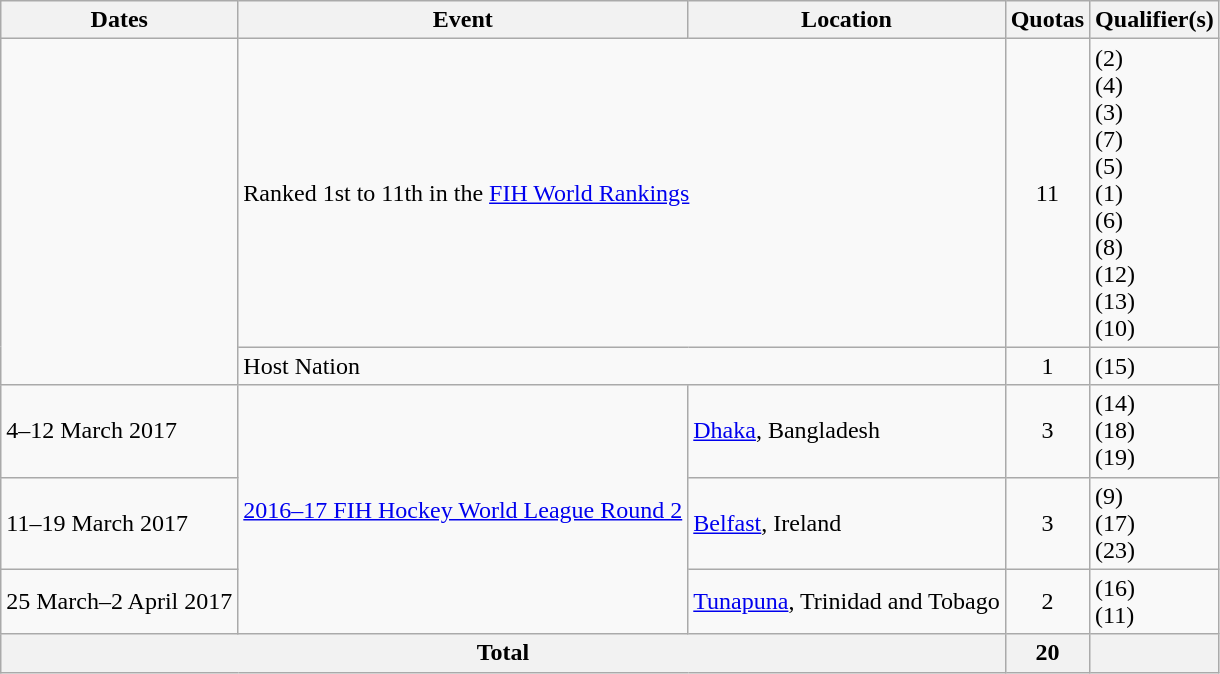<table class=wikitable>
<tr>
<th>Dates</th>
<th>Event</th>
<th>Location</th>
<th>Quotas</th>
<th>Qualifier(s)</th>
</tr>
<tr>
<td rowspan=2></td>
<td colspan=2>Ranked 1st to 11th in the <a href='#'>FIH World Rankings</a></td>
<td align=center>11</td>
<td> (2)<br> (4)<br> (3)<br> (7)<br> (5)<br> (1)<br> (6)<br> (8)<br> (12)<br> (13)<br> (10)</td>
</tr>
<tr>
<td colspan=2>Host Nation</td>
<td align=center>1</td>
<td> (15)</td>
</tr>
<tr>
<td>4–12 March 2017</td>
<td rowspan=3><a href='#'>2016–17 FIH Hockey World League Round 2</a></td>
<td><a href='#'>Dhaka</a>, Bangladesh</td>
<td align=center>3</td>
<td> (14)<br> (18)<br> (19)</td>
</tr>
<tr>
<td>11–19 March 2017</td>
<td><a href='#'>Belfast</a>, Ireland</td>
<td align=center>3</td>
<td> (9)<br> (17)<br> (23)</td>
</tr>
<tr>
<td>25 March–2 April 2017</td>
<td><a href='#'>Tunapuna</a>, Trinidad and Tobago</td>
<td align=center>2</td>
<td> (16)<br> (11)</td>
</tr>
<tr>
<th colspan="3">Total</th>
<th>20</th>
<th></th>
</tr>
</table>
